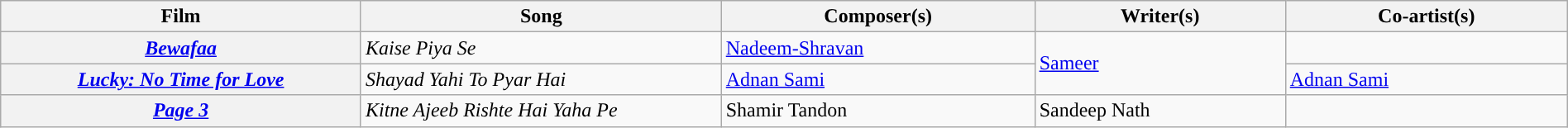<table class="wikitable plainrowheaders" style="width:100%; textcolor:#000">
<tr style="background:#b0e0e66;">
<th scope="col" style="width:23%;"><strong>Film</strong></th>
<th scope="col" style="width:23%;"><strong>Song</strong></th>
<th scope="col" style="width:20%;"><strong>Composer(s)</strong></th>
<th scope="col" style="width:16%;"><strong>Writer(s)</strong></th>
<th scope="col" style="width:18%;"><strong>Co-artist(s)</strong></th>
</tr>
<tr>
<th><em><a href='#'>Bewafaa</a></em></th>
<td><em>Kaise Piya Se</em></td>
<td><a href='#'>Nadeem-Shravan</a></td>
<td rowspan=2><a href='#'>Sameer</a></td>
<td></td>
</tr>
<tr>
<th><em><a href='#'>Lucky: No Time for Love</a></em></th>
<td><em>Shayad Yahi To Pyar Hai</em></td>
<td><a href='#'>Adnan Sami</a></td>
<td><a href='#'>Adnan Sami</a></td>
</tr>
<tr>
<th><em><a href='#'>Page 3</a></em></th>
<td><em>Kitne Ajeeb Rishte Hai Yaha Pe</em></td>
<td>Shamir Tandon</td>
<td>Sandeep Nath</td>
<td></td>
</tr>
</table>
